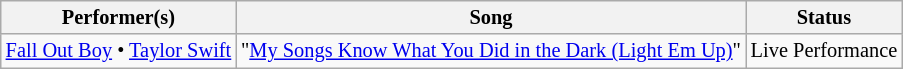<table class="wikitable" style="font-size: 85%">
<tr>
<th>Performer(s)</th>
<th>Song</th>
<th>Status</th>
</tr>
<tr>
<td> <a href='#'>Fall Out Boy</a> •  <a href='#'>Taylor Swift</a></td>
<td>"<a href='#'>My Songs Know What You Did in the Dark (Light Em Up)</a>"</td>
<td>Live Performance</td>
</tr>
</table>
